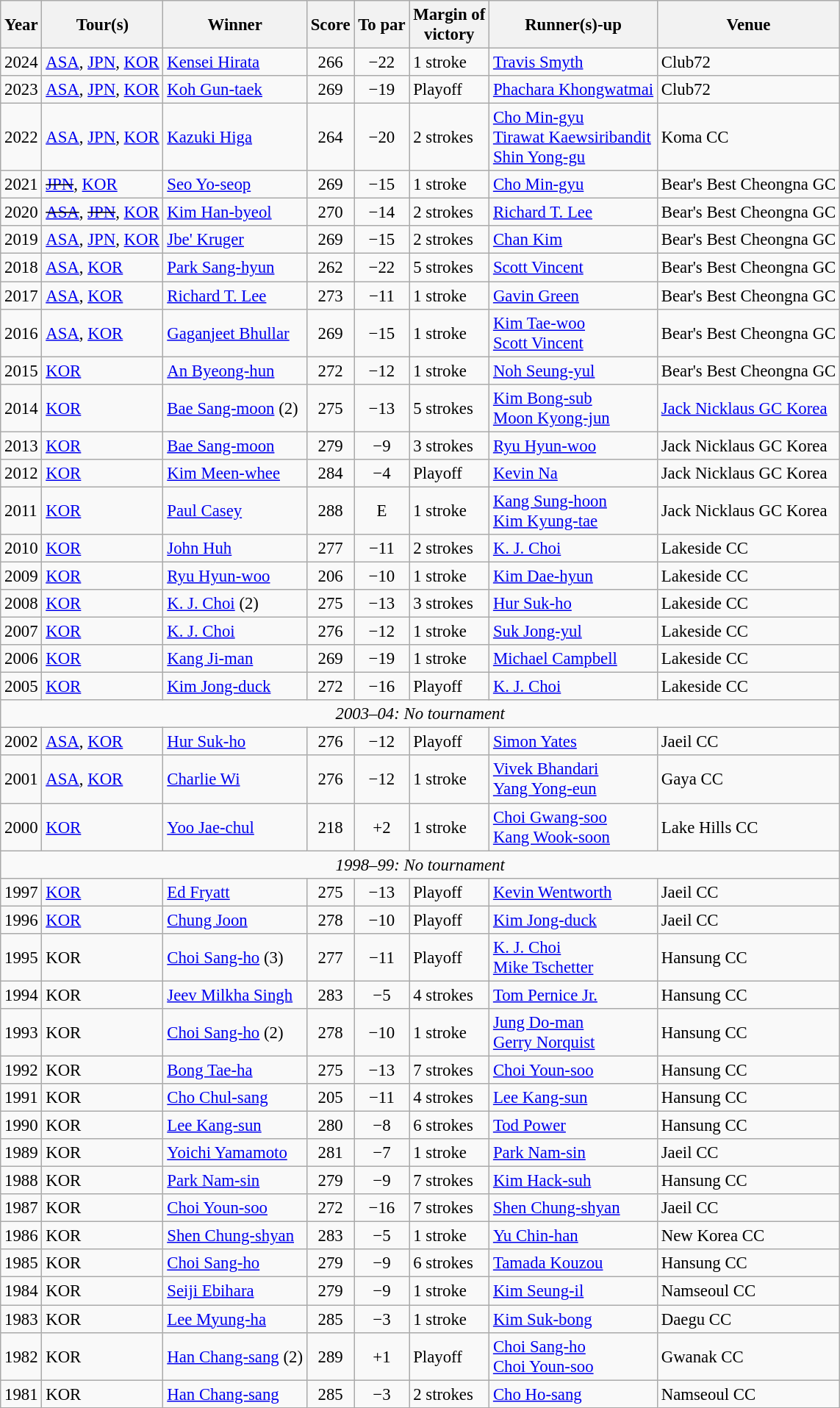<table class=wikitable style="font-size:95%">
<tr>
<th>Year</th>
<th>Tour(s)</th>
<th>Winner</th>
<th>Score</th>
<th>To par</th>
<th>Margin of<br>victory</th>
<th>Runner(s)-up</th>
<th>Venue</th>
</tr>
<tr>
<td>2024</td>
<td><a href='#'>ASA</a>, <a href='#'>JPN</a>, <a href='#'>KOR</a></td>
<td> <a href='#'>Kensei Hirata</a></td>
<td align=center>266</td>
<td align=center>−22</td>
<td>1 stroke</td>
<td> <a href='#'>Travis Smyth</a></td>
<td>Club72</td>
</tr>
<tr>
<td>2023</td>
<td><a href='#'>ASA</a>, <a href='#'>JPN</a>, <a href='#'>KOR</a></td>
<td> <a href='#'>Koh Gun-taek</a></td>
<td align=center>269</td>
<td align=center>−19</td>
<td>Playoff</td>
<td> <a href='#'>Phachara Khongwatmai</a></td>
<td>Club72</td>
</tr>
<tr>
<td>2022</td>
<td><a href='#'>ASA</a>, <a href='#'>JPN</a>, <a href='#'>KOR</a></td>
<td> <a href='#'>Kazuki Higa</a></td>
<td align=center>264</td>
<td align=center>−20</td>
<td>2 strokes</td>
<td> <a href='#'>Cho Min-gyu</a><br> <a href='#'>Tirawat Kaewsiribandit</a><br> <a href='#'>Shin Yong-gu</a></td>
<td>Koma CC</td>
</tr>
<tr>
<td>2021</td>
<td><s><a href='#'>JPN</a></s>, <a href='#'>KOR</a></td>
<td> <a href='#'>Seo Yo-seop</a></td>
<td align=center>269</td>
<td align=center>−15</td>
<td>1 stroke</td>
<td> <a href='#'>Cho Min-gyu</a></td>
<td>Bear's Best Cheongna GC</td>
</tr>
<tr>
<td>2020</td>
<td><s><a href='#'>ASA</a></s>, <s><a href='#'>JPN</a></s>, <a href='#'>KOR</a></td>
<td> <a href='#'>Kim Han-byeol</a></td>
<td align="center">270</td>
<td align=center>−14</td>
<td>2 strokes</td>
<td> <a href='#'>Richard T. Lee</a></td>
<td>Bear's Best Cheongna GC</td>
</tr>
<tr>
<td>2019</td>
<td><a href='#'>ASA</a>, <a href='#'>JPN</a>, <a href='#'>KOR</a></td>
<td> <a href='#'>Jbe' Kruger</a></td>
<td align="center">269</td>
<td align=center>−15</td>
<td>2 strokes</td>
<td> <a href='#'>Chan Kim</a></td>
<td>Bear's Best Cheongna GC</td>
</tr>
<tr>
<td>2018</td>
<td><a href='#'>ASA</a>, <a href='#'>KOR</a></td>
<td> <a href='#'>Park Sang-hyun</a></td>
<td align="center">262</td>
<td align=center>−22</td>
<td>5 strokes</td>
<td> <a href='#'>Scott Vincent</a></td>
<td>Bear's Best Cheongna GC</td>
</tr>
<tr>
<td>2017</td>
<td><a href='#'>ASA</a>, <a href='#'>KOR</a></td>
<td> <a href='#'>Richard T. Lee</a></td>
<td align="center">273</td>
<td align=center>−11</td>
<td>1 stroke</td>
<td> <a href='#'>Gavin Green</a></td>
<td>Bear's Best Cheongna GC</td>
</tr>
<tr>
<td>2016</td>
<td><a href='#'>ASA</a>, <a href='#'>KOR</a></td>
<td> <a href='#'>Gaganjeet Bhullar</a></td>
<td align="center">269</td>
<td align=center>−15</td>
<td>1 stroke</td>
<td> <a href='#'>Kim Tae-woo</a><br> <a href='#'>Scott Vincent</a></td>
<td>Bear's Best Cheongna GC</td>
</tr>
<tr>
<td>2015</td>
<td><a href='#'>KOR</a></td>
<td> <a href='#'>An Byeong-hun</a></td>
<td align="center">272</td>
<td align=center>−12</td>
<td>1 stroke</td>
<td> <a href='#'>Noh Seung-yul</a></td>
<td>Bear's Best Cheongna GC</td>
</tr>
<tr>
<td>2014</td>
<td><a href='#'>KOR</a></td>
<td> <a href='#'>Bae Sang-moon</a> (2)</td>
<td align="center">275</td>
<td align=center>−13</td>
<td>5 strokes</td>
<td> <a href='#'>Kim Bong-sub</a><br> <a href='#'>Moon Kyong-jun</a></td>
<td><a href='#'>Jack Nicklaus GC Korea</a></td>
</tr>
<tr>
<td>2013</td>
<td><a href='#'>KOR</a></td>
<td> <a href='#'>Bae Sang-moon</a></td>
<td align="center">279</td>
<td align=center>−9</td>
<td>3 strokes</td>
<td> <a href='#'>Ryu Hyun-woo</a></td>
<td>Jack Nicklaus GC Korea</td>
</tr>
<tr>
<td>2012</td>
<td><a href='#'>KOR</a></td>
<td> <a href='#'>Kim Meen-whee</a></td>
<td align="center">284</td>
<td align=center>−4</td>
<td>Playoff</td>
<td> <a href='#'>Kevin Na</a></td>
<td>Jack Nicklaus GC Korea</td>
</tr>
<tr>
<td>2011</td>
<td><a href='#'>KOR</a></td>
<td> <a href='#'>Paul Casey</a></td>
<td align="center">288</td>
<td align=center>E</td>
<td>1 stroke</td>
<td> <a href='#'>Kang Sung-hoon</a><br> <a href='#'>Kim Kyung-tae</a></td>
<td>Jack Nicklaus GC Korea</td>
</tr>
<tr>
<td>2010</td>
<td><a href='#'>KOR</a></td>
<td> <a href='#'>John Huh</a></td>
<td align="center">277</td>
<td align=center>−11</td>
<td>2 strokes</td>
<td> <a href='#'>K. J. Choi</a></td>
<td>Lakeside CC</td>
</tr>
<tr>
<td>2009</td>
<td><a href='#'>KOR</a></td>
<td> <a href='#'>Ryu Hyun-woo</a></td>
<td align="center">206</td>
<td align=center>−10</td>
<td>1 stroke</td>
<td> <a href='#'>Kim Dae-hyun</a></td>
<td>Lakeside CC</td>
</tr>
<tr>
<td>2008</td>
<td><a href='#'>KOR</a></td>
<td> <a href='#'>K. J. Choi</a> (2)</td>
<td align="center">275</td>
<td align=center>−13</td>
<td>3 strokes</td>
<td> <a href='#'>Hur Suk-ho</a></td>
<td>Lakeside CC</td>
</tr>
<tr>
<td>2007</td>
<td><a href='#'>KOR</a></td>
<td> <a href='#'>K. J. Choi</a></td>
<td align="center">276</td>
<td align=center>−12</td>
<td>1 stroke</td>
<td> <a href='#'>Suk Jong-yul</a></td>
<td>Lakeside CC</td>
</tr>
<tr>
<td>2006</td>
<td><a href='#'>KOR</a></td>
<td> <a href='#'>Kang Ji-man</a></td>
<td align="center">269</td>
<td align=center>−19</td>
<td>1 stroke</td>
<td> <a href='#'>Michael Campbell</a></td>
<td>Lakeside CC</td>
</tr>
<tr>
<td>2005</td>
<td><a href='#'>KOR</a></td>
<td> <a href='#'>Kim Jong-duck</a></td>
<td align="center">272</td>
<td align=center>−16</td>
<td>Playoff</td>
<td> <a href='#'>K. J. Choi</a></td>
<td>Lakeside CC</td>
</tr>
<tr>
<td colspan=8 align=center><em>2003–04: No tournament</em></td>
</tr>
<tr>
<td>2002</td>
<td><a href='#'>ASA</a>, <a href='#'>KOR</a></td>
<td> <a href='#'>Hur Suk-ho</a></td>
<td align="center">276</td>
<td align=center>−12</td>
<td>Playoff</td>
<td> <a href='#'>Simon Yates</a></td>
<td>Jaeil CC</td>
</tr>
<tr>
<td>2001</td>
<td><a href='#'>ASA</a>, <a href='#'>KOR</a></td>
<td> <a href='#'>Charlie Wi</a></td>
<td align="center">276</td>
<td align=center>−12</td>
<td>1 stroke</td>
<td> <a href='#'>Vivek Bhandari</a><br> <a href='#'>Yang Yong-eun</a></td>
<td>Gaya CC</td>
</tr>
<tr>
<td>2000</td>
<td><a href='#'>KOR</a></td>
<td> <a href='#'>Yoo Jae-chul</a></td>
<td align="center">218</td>
<td align=center>+2</td>
<td>1 stroke</td>
<td> <a href='#'>Choi Gwang-soo</a><br> <a href='#'>Kang Wook-soon</a></td>
<td>Lake Hills CC</td>
</tr>
<tr>
<td colspan=8 align=center><em>1998–99: No tournament</em></td>
</tr>
<tr>
<td>1997</td>
<td><a href='#'>KOR</a></td>
<td> <a href='#'>Ed Fryatt</a></td>
<td align=center>275</td>
<td align=center>−13</td>
<td>Playoff</td>
<td> <a href='#'>Kevin Wentworth</a></td>
<td>Jaeil CC</td>
</tr>
<tr>
<td>1996</td>
<td><a href='#'>KOR</a></td>
<td> <a href='#'>Chung Joon</a></td>
<td align=center>278</td>
<td align=center>−10</td>
<td>Playoff</td>
<td> <a href='#'>Kim Jong-duck</a></td>
<td>Jaeil CC</td>
</tr>
<tr>
<td>1995</td>
<td>KOR</td>
<td> <a href='#'>Choi Sang-ho</a> (3)</td>
<td align=center>277</td>
<td align=center>−11</td>
<td>Playoff</td>
<td> <a href='#'>K. J. Choi</a><br> <a href='#'>Mike Tschetter</a></td>
<td>Hansung CC</td>
</tr>
<tr>
<td>1994</td>
<td>KOR</td>
<td> <a href='#'>Jeev Milkha Singh</a></td>
<td align=center>283</td>
<td align=center>−5</td>
<td>4 strokes</td>
<td> <a href='#'>Tom Pernice Jr.</a></td>
<td>Hansung CC</td>
</tr>
<tr>
<td>1993</td>
<td>KOR</td>
<td> <a href='#'>Choi Sang-ho</a> (2)</td>
<td align=center>278</td>
<td align=center>−10</td>
<td>1 stroke</td>
<td> <a href='#'>Jung Do-man</a><br> <a href='#'>Gerry Norquist</a></td>
<td>Hansung CC</td>
</tr>
<tr>
<td>1992</td>
<td>KOR</td>
<td> <a href='#'>Bong Tae-ha</a></td>
<td align=center>275</td>
<td align=center>−13</td>
<td>7 strokes</td>
<td> <a href='#'>Choi Youn-soo</a></td>
<td>Hansung CC</td>
</tr>
<tr>
<td>1991</td>
<td>KOR</td>
<td> <a href='#'>Cho Chul-sang</a></td>
<td align=center>205</td>
<td align=center>−11</td>
<td>4 strokes</td>
<td> <a href='#'>Lee Kang-sun</a></td>
<td>Hansung CC</td>
</tr>
<tr>
<td>1990</td>
<td>KOR</td>
<td> <a href='#'>Lee Kang-sun</a></td>
<td align=center>280</td>
<td align=center>−8</td>
<td>6 strokes</td>
<td> <a href='#'>Tod Power</a></td>
<td>Hansung CC</td>
</tr>
<tr>
<td>1989</td>
<td>KOR</td>
<td> <a href='#'>Yoichi Yamamoto</a></td>
<td align=center>281</td>
<td align=center>−7</td>
<td>1 stroke</td>
<td> <a href='#'>Park Nam-sin</a></td>
<td>Jaeil CC</td>
</tr>
<tr>
<td>1988</td>
<td>KOR</td>
<td> <a href='#'>Park Nam-sin</a></td>
<td align=center>279</td>
<td align=center>−9</td>
<td>7 strokes</td>
<td> <a href='#'>Kim Hack-suh</a></td>
<td>Hansung CC</td>
</tr>
<tr>
<td>1987</td>
<td>KOR</td>
<td> <a href='#'>Choi Youn-soo</a></td>
<td align=center>272</td>
<td align=center>−16</td>
<td>7 strokes</td>
<td> <a href='#'>Shen Chung-shyan</a></td>
<td>Jaeil CC</td>
</tr>
<tr>
<td>1986</td>
<td>KOR</td>
<td> <a href='#'>Shen Chung-shyan</a></td>
<td align=center>283</td>
<td align=center>−5</td>
<td>1 stroke</td>
<td> <a href='#'>Yu Chin-han</a></td>
<td>New Korea CC</td>
</tr>
<tr>
<td>1985</td>
<td>KOR</td>
<td> <a href='#'>Choi Sang-ho</a></td>
<td align=center>279</td>
<td align=center>−9</td>
<td>6 strokes</td>
<td> <a href='#'>Tamada Kouzou</a></td>
<td>Hansung CC</td>
</tr>
<tr>
<td>1984</td>
<td>KOR</td>
<td> <a href='#'>Seiji Ebihara</a></td>
<td align=center>279</td>
<td align=center>−9</td>
<td>1 stroke</td>
<td> <a href='#'>Kim Seung-il</a></td>
<td>Namseoul CC</td>
</tr>
<tr>
<td>1983</td>
<td>KOR</td>
<td> <a href='#'>Lee Myung-ha</a></td>
<td align=center>285</td>
<td align=center>−3</td>
<td>1 stroke</td>
<td> <a href='#'>Kim Suk-bong</a></td>
<td>Daegu CC</td>
</tr>
<tr>
<td>1982</td>
<td>KOR</td>
<td> <a href='#'>Han Chang-sang</a> (2)</td>
<td align=center>289</td>
<td align=center>+1</td>
<td>Playoff</td>
<td> <a href='#'>Choi Sang-ho</a><br> <a href='#'>Choi Youn-soo</a></td>
<td>Gwanak CC</td>
</tr>
<tr>
<td>1981</td>
<td>KOR</td>
<td> <a href='#'>Han Chang-sang</a></td>
<td align=center>285</td>
<td align=center>−3</td>
<td>2 strokes</td>
<td> <a href='#'>Cho Ho-sang</a></td>
<td>Namseoul CC</td>
</tr>
</table>
